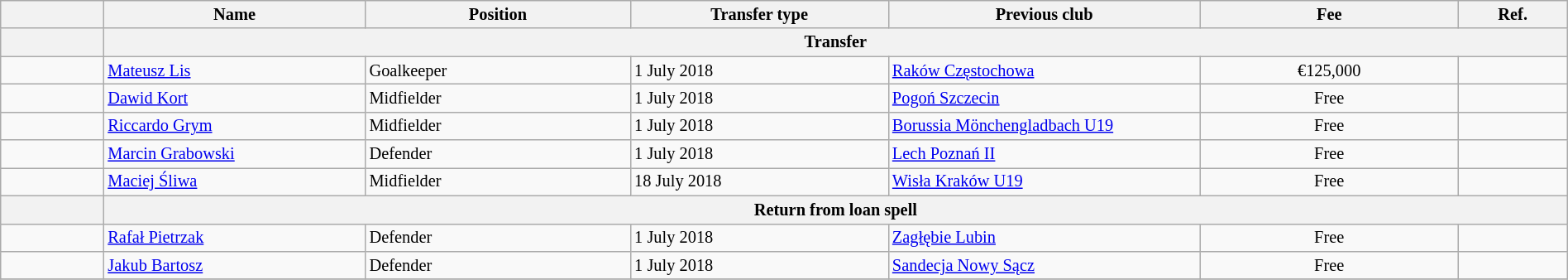<table class="wikitable" style="width:100%; font-size:85%;">
<tr>
<th width="2%"></th>
<th width="5%">Name</th>
<th width="5%">Position</th>
<th width="5%">Transfer type</th>
<th width="5%">Previous club</th>
<th width="5%">Fee</th>
<th width="2%">Ref.</th>
</tr>
<tr>
<th></th>
<th colspan="6" align="center">Transfer</th>
</tr>
<tr>
<td align=center></td>
<td align=left> <a href='#'>Mateusz Lis</a></td>
<td align=left>Goalkeeper</td>
<td align=left>1 July 2018</td>
<td align=left> <a href='#'>Raków Częstochowa</a></td>
<td align=center>€125,000</td>
<td></td>
</tr>
<tr>
<td align=center></td>
<td align=left> <a href='#'>Dawid Kort</a></td>
<td align=left>Midfielder</td>
<td align=left>1 July 2018</td>
<td align=left> <a href='#'>Pogoń Szczecin</a></td>
<td align=center>Free</td>
<td></td>
</tr>
<tr>
<td align=center></td>
<td align=left> <a href='#'>Riccardo Grym</a></td>
<td align=left>Midfielder</td>
<td align=left>1 July 2018</td>
<td align=left> <a href='#'>Borussia Mönchengladbach U19</a></td>
<td align=center>Free</td>
<td></td>
</tr>
<tr>
<td align=center></td>
<td align=left> <a href='#'>Marcin Grabowski</a></td>
<td align=left>Defender</td>
<td align=left>1 July 2018</td>
<td align=left> <a href='#'>Lech Poznań II</a></td>
<td align=center>Free</td>
<td></td>
</tr>
<tr>
<td align=center></td>
<td align=left> <a href='#'>Maciej Śliwa</a></td>
<td align=left>Midfielder</td>
<td align=left>18 July 2018</td>
<td align=left> <a href='#'>Wisła Kraków U19</a></td>
<td align=center>Free</td>
<td></td>
</tr>
<tr>
<th></th>
<th colspan="6" align="center">Return from loan spell</th>
</tr>
<tr>
<td align=center></td>
<td align=left> <a href='#'>Rafał Pietrzak</a></td>
<td align=left>Defender</td>
<td align=left>1 July 2018</td>
<td align=left> <a href='#'>Zagłębie Lubin</a></td>
<td align=center>Free</td>
<td></td>
</tr>
<tr>
<td align=center></td>
<td align=left> <a href='#'>Jakub Bartosz</a></td>
<td align=left>Defender</td>
<td align=left>1 July 2018</td>
<td align=left> <a href='#'>Sandecja Nowy Sącz</a></td>
<td align=center>Free</td>
<td></td>
</tr>
<tr>
</tr>
</table>
